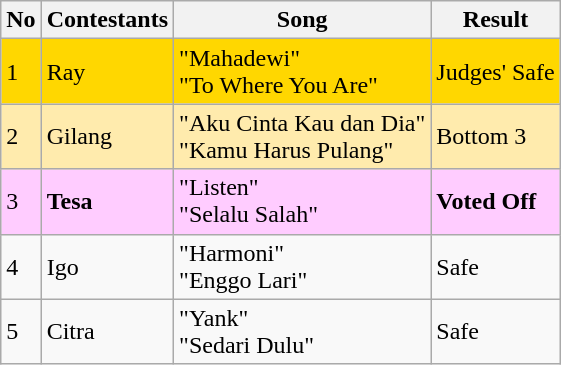<table class="wikitable">
<tr>
<th>No</th>
<th>Contestants</th>
<th>Song </th>
<th>Result</th>
</tr>
<tr bgcolor="gold">
<td>1</td>
<td>Ray</td>
<td>"Mahadewi"  <br> "To Where You Are" </td>
<td>Judges' Safe</td>
</tr>
<tr bgcolor="ffebad">
<td>2</td>
<td>Gilang</td>
<td>"Aku Cinta Kau dan Dia"  <br> "Kamu Harus Pulang" </td>
<td>Bottom 3</td>
</tr>
<tr bgcolor="ffccff">
<td>3</td>
<td><strong>Tesa</strong></td>
<td>"Listen"  <br> "Selalu Salah" </td>
<td><strong>Voted Off</strong></td>
</tr>
<tr>
<td>4</td>
<td>Igo</td>
<td>"Harmoni"  <br> "Enggo Lari" </td>
<td>Safe</td>
</tr>
<tr>
<td>5</td>
<td>Citra</td>
<td>"Yank"  <br> "Sedari Dulu" </td>
<td>Safe</td>
</tr>
</table>
